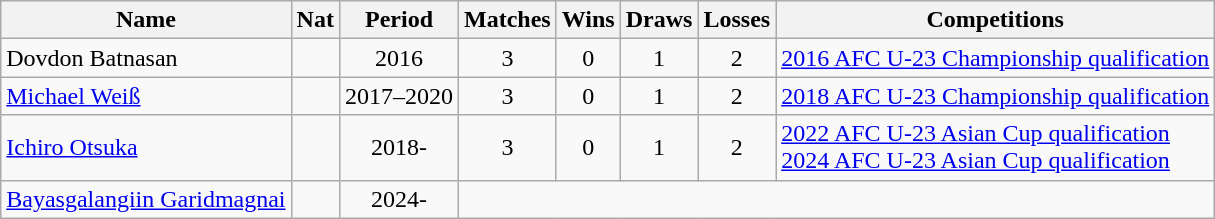<table class="wikitable">
<tr>
<th>Name</th>
<th>Nat</th>
<th>Period</th>
<th>Matches</th>
<th>Wins</th>
<th>Draws</th>
<th>Losses</th>
<th>Competitions</th>
</tr>
<tr>
<td>Dovdon Batnasan</td>
<td align=center></td>
<td align="center">2016</td>
<td align="center">3</td>
<td align="center">0</td>
<td align="center">1</td>
<td align="center">2</td>
<td><a href='#'>2016 AFC U-23 Championship qualification</a></td>
</tr>
<tr>
<td><a href='#'>Michael Weiß</a></td>
<td align=center></td>
<td align="center">2017–2020</td>
<td align="center">3</td>
<td align="center">0</td>
<td align="center">1</td>
<td align="center">2</td>
<td><a href='#'>2018 AFC U-23 Championship qualification</a></td>
</tr>
<tr>
<td><a href='#'>Ichiro Otsuka</a></td>
<td align=center></td>
<td align="center">2018-</td>
<td align="center">3</td>
<td align="center">0</td>
<td align="center">1</td>
<td align="center">2</td>
<td><a href='#'>2022 AFC U-23 Asian Cup qualification</a><br><a href='#'>2024 AFC U-23 Asian Cup qualification</a></td>
</tr>
<tr>
<td><a href='#'>Bayasgalangiin Garidmagnai</a></td>
<td align=center></td>
<td align="center">2024-</td>
</tr>
</table>
